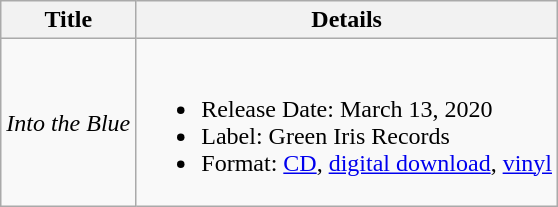<table class="wikitable">
<tr>
<th>Title</th>
<th>Details</th>
</tr>
<tr>
<td><em>Into the Blue</em></td>
<td><br><ul><li>Release Date: March 13, 2020</li><li>Label: Green Iris Records</li><li>Format: <a href='#'>CD</a>, <a href='#'>digital download</a>, <a href='#'>vinyl</a></li></ul></td>
</tr>
</table>
